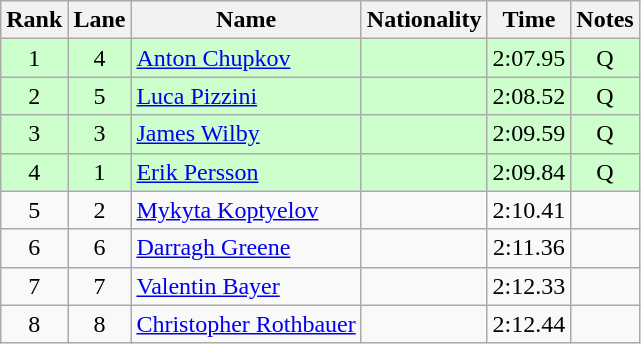<table class="wikitable sortable" style="text-align:center">
<tr>
<th>Rank</th>
<th>Lane</th>
<th>Name</th>
<th>Nationality</th>
<th>Time</th>
<th>Notes</th>
</tr>
<tr bgcolor=ccffcc>
<td>1</td>
<td>4</td>
<td align=left><a href='#'>Anton Chupkov</a></td>
<td align=left></td>
<td>2:07.95</td>
<td>Q</td>
</tr>
<tr bgcolor=ccffcc>
<td>2</td>
<td>5</td>
<td align=left><a href='#'>Luca Pizzini</a></td>
<td align=left></td>
<td>2:08.52</td>
<td>Q</td>
</tr>
<tr bgcolor=ccffcc>
<td>3</td>
<td>3</td>
<td align=left><a href='#'>James Wilby</a></td>
<td align=left></td>
<td>2:09.59</td>
<td>Q</td>
</tr>
<tr bgcolor=ccffcc>
<td>4</td>
<td>1</td>
<td align=left><a href='#'>Erik Persson</a></td>
<td align=left></td>
<td>2:09.84</td>
<td>Q</td>
</tr>
<tr>
<td>5</td>
<td>2</td>
<td align=left><a href='#'>Mykyta Koptyelov</a></td>
<td align=left></td>
<td>2:10.41</td>
<td></td>
</tr>
<tr>
<td>6</td>
<td>6</td>
<td align=left><a href='#'>Darragh Greene</a></td>
<td align=left></td>
<td>2:11.36</td>
<td></td>
</tr>
<tr>
<td>7</td>
<td>7</td>
<td align=left><a href='#'>Valentin Bayer</a></td>
<td align=left></td>
<td>2:12.33</td>
<td></td>
</tr>
<tr>
<td>8</td>
<td>8</td>
<td align=left><a href='#'>Christopher Rothbauer</a></td>
<td align=left></td>
<td>2:12.44</td>
<td></td>
</tr>
</table>
